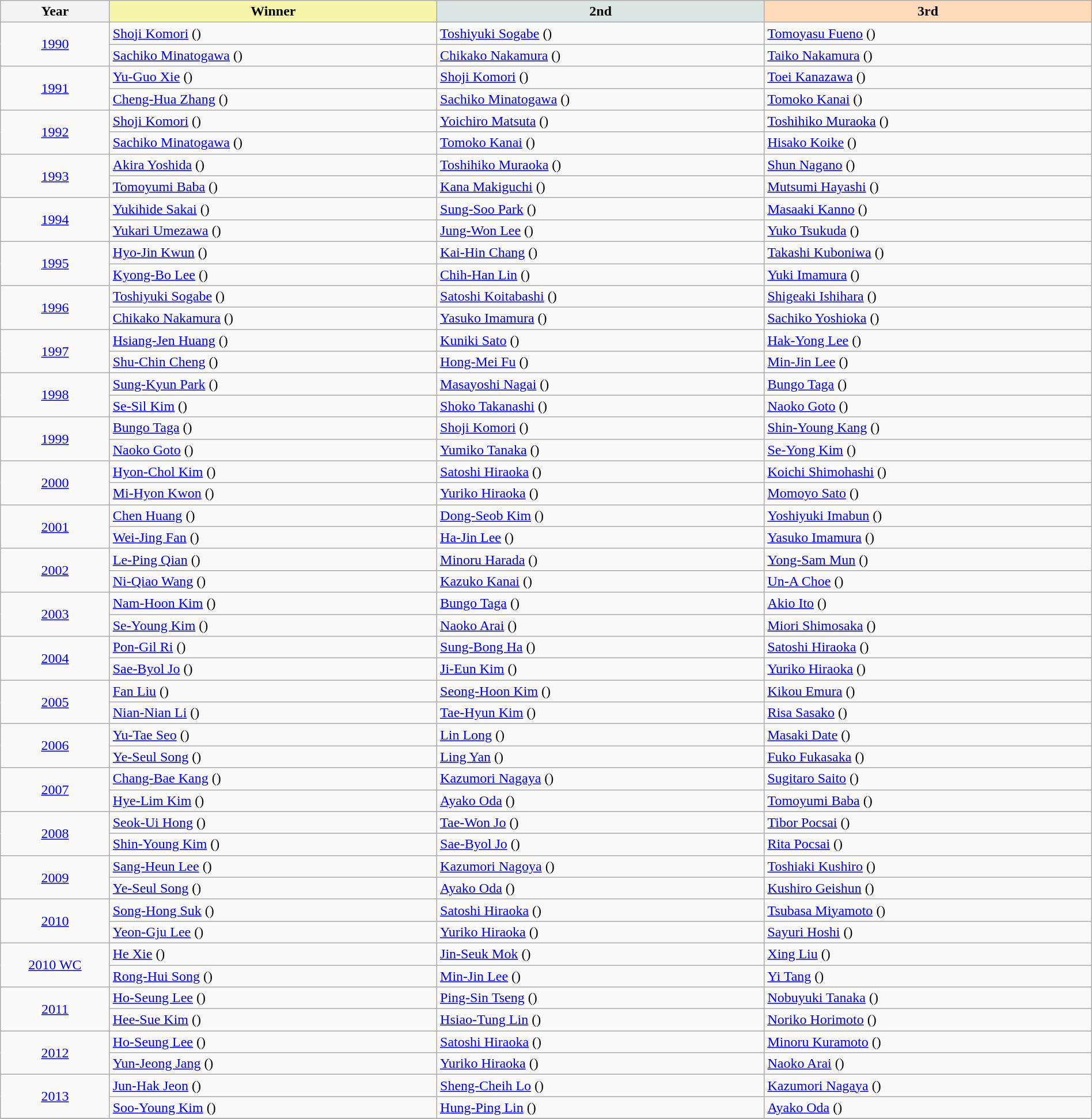<table class="wikitable" width=100%>
<tr>
<th width=10%>Year</th>
<th style="background-color: #F7F6A8;" width=30%>Winner</th>
<th style="background-color: #DCE5E5;" width=30%>2nd</th>
<th style="background-color: #FFDAB9;" width=30%>3rd</th>
</tr>
<tr>
<td align=center rowspan="2"><a href='#'>1990</a></td>
<td><a href='#'>Shoji Komori</a> ()</td>
<td><a href='#'>Toshiyuki Sogabe</a> ()</td>
<td><a href='#'>Tomoyasu Fueno</a> ()</td>
</tr>
<tr>
<td><a href='#'>Sachiko Minatogawa</a> ()</td>
<td><a href='#'>Chikako Nakamura</a> ()</td>
<td><a href='#'>Taiko Nakamura</a> ()</td>
</tr>
<tr>
<td align=center rowspan="2"><a href='#'>1991</a></td>
<td><a href='#'>Yu-Guo Xie</a> ()</td>
<td><a href='#'>Shoji Komori</a> ()</td>
<td><a href='#'>Toei Kanazawa</a> ()</td>
</tr>
<tr>
<td><a href='#'>Cheng-Hua Zhang</a> ()</td>
<td><a href='#'>Sachiko Minatogawa</a> ()</td>
<td><a href='#'>Tomoko Kanai</a> ()</td>
</tr>
<tr>
<td align=center rowspan="2"><a href='#'>1992</a></td>
<td><a href='#'>Shoji Komori</a> ()</td>
<td><a href='#'>Yoichiro Matsuta</a> ()</td>
<td><a href='#'>Toshihiko Muraoka</a> ()</td>
</tr>
<tr>
<td><a href='#'>Sachiko Minatogawa</a> ()</td>
<td><a href='#'>Tomoko Kanai</a> ()</td>
<td><a href='#'>Hisako Koike</a> ()</td>
</tr>
<tr>
<td align=center rowspan="2"><a href='#'>1993</a></td>
<td><a href='#'>Akira Yoshida</a> ()</td>
<td><a href='#'>Toshihiko Muraoka</a> ()</td>
<td><a href='#'>Shun Nagano</a> ()</td>
</tr>
<tr>
<td><a href='#'>Tomoyumi Baba</a> ()</td>
<td><a href='#'>Kana Makiguchi</a> ()</td>
<td><a href='#'>Mutsumi Hayashi</a> ()</td>
</tr>
<tr>
<td align=center rowspan="2"><a href='#'>1994</a></td>
<td><a href='#'>Yukihide Sakai</a> ()</td>
<td><a href='#'>Sung-Soo Park</a> ()</td>
<td><a href='#'>Masaaki Kanno</a> ()</td>
</tr>
<tr>
<td><a href='#'>Yukari Umezawa</a> ()</td>
<td><a href='#'>Jung-Won Lee</a> ()</td>
<td><a href='#'>Yuko Tsukuda</a> ()</td>
</tr>
<tr>
<td align=center rowspan="2"><a href='#'>1995</a></td>
<td><a href='#'>Hyo-Jin Kwun</a> ()</td>
<td><a href='#'>Kai-Hin Chang</a> ()</td>
<td><a href='#'>Takashi Kuboniwa</a> ()</td>
</tr>
<tr>
<td><a href='#'>Kyong-Bo Lee</a> ()</td>
<td><a href='#'>Chih-Han Lin</a> ()</td>
<td><a href='#'>Yuki Imamura</a> ()</td>
</tr>
<tr>
<td align=center rowspan="2"><a href='#'>1996</a></td>
<td><a href='#'>Toshiyuki Sogabe</a> ()</td>
<td><a href='#'>Satoshi Koitabashi</a> ()</td>
<td><a href='#'>Shigeaki Ishihara</a> ()</td>
</tr>
<tr>
<td><a href='#'>Chikako Nakamura</a> ()</td>
<td><a href='#'>Yasuko Imamura</a> ()</td>
<td><a href='#'>Sachiko Yoshioka</a> ()</td>
</tr>
<tr>
<td align=center rowspan="2"><a href='#'>1997</a></td>
<td><a href='#'>Hsiang-Jen Huang</a> ()</td>
<td><a href='#'>Kuniki Sato</a> ()</td>
<td><a href='#'>Hak-Yong Lee</a> ()</td>
</tr>
<tr>
<td><a href='#'>Shu-Chin Cheng</a> ()</td>
<td><a href='#'>Hong-Mei Fu</a> ()</td>
<td><a href='#'>Min-Jin Lee</a> ()</td>
</tr>
<tr>
<td align=center rowspan="2"><a href='#'>1998</a></td>
<td><a href='#'>Sung-Kyun Park</a> ()</td>
<td><a href='#'>Masayoshi Nagai</a> ()</td>
<td><a href='#'>Bungo Taga</a> ()</td>
</tr>
<tr>
<td><a href='#'>Se-Sil Kim</a> ()</td>
<td><a href='#'>Shoko Takanashi</a> ()</td>
<td><a href='#'>Naoko Goto</a> ()</td>
</tr>
<tr>
<td align=center rowspan="2"><a href='#'>1999</a></td>
<td><a href='#'>Bungo Taga</a> ()</td>
<td><a href='#'>Shoji Komori</a> ()</td>
<td><a href='#'>Shin-Young Kang</a> ()</td>
</tr>
<tr>
<td><a href='#'>Naoko Goto</a> ()</td>
<td><a href='#'>Yumiko Tanaka</a> ()</td>
<td><a href='#'>Se-Yong Kim</a> ()</td>
</tr>
<tr>
<td align=center rowspan="2"><a href='#'>2000</a></td>
<td><a href='#'>Hyon-Chol Kim</a> ()</td>
<td><a href='#'>Satoshi Hiraoka</a> ()</td>
<td><a href='#'>Koichi Shimohashi</a> ()</td>
</tr>
<tr>
<td><a href='#'>Mi-Hyon Kwon</a> ()</td>
<td><a href='#'>Yuriko Hiraoka</a> ()</td>
<td><a href='#'>Momoyo Sato</a> ()</td>
</tr>
<tr>
<td align=center rowspan="2"><a href='#'>2001</a></td>
<td><a href='#'>Chen Huang</a> ()</td>
<td><a href='#'>Dong-Seob Kim</a> ()</td>
<td><a href='#'>Yoshiyuki Imabun</a> ()</td>
</tr>
<tr>
<td><a href='#'>Wei-Jing Fan</a> ()</td>
<td><a href='#'>Ha-Jin Lee</a> ()</td>
<td><a href='#'>Yasuko Imamura</a> ()</td>
</tr>
<tr>
<td align=center rowspan="2"><a href='#'>2002</a></td>
<td><a href='#'>Le-Ping Qian</a> ()</td>
<td><a href='#'>Minoru Harada</a> ()</td>
<td><a href='#'>Yong-Sam Mun</a> ()</td>
</tr>
<tr>
<td><a href='#'>Ni-Qiao Wang</a> ()</td>
<td><a href='#'>Kazuko Kanai</a> ()</td>
<td><a href='#'>Un-A Choe</a> ()</td>
</tr>
<tr>
<td align=center rowspan="2"><a href='#'>2003</a></td>
<td><a href='#'>Nam-Hoon Kim</a> ()</td>
<td><a href='#'>Bungo Taga</a> ()</td>
<td><a href='#'>Akio Ito</a> ()</td>
</tr>
<tr>
<td><a href='#'>Se-Young Kim</a> ()</td>
<td><a href='#'>Naoko Arai</a> ()</td>
<td><a href='#'>Miori Shimosaka</a> ()</td>
</tr>
<tr>
<td align=center rowspan="2"><a href='#'>2004</a></td>
<td><a href='#'>Pon-Gil Ri</a> ()</td>
<td><a href='#'>Sung-Bong Ha</a> ()</td>
<td><a href='#'>Satoshi Hiraoka</a> ()</td>
</tr>
<tr>
<td><a href='#'>Sae-Byol Jo</a> ()</td>
<td><a href='#'>Ji-Eun Kim</a> ()</td>
<td><a href='#'>Yuriko Hiraoka</a> ()</td>
</tr>
<tr>
<td align=center rowspan="2"><a href='#'>2005</a></td>
<td><a href='#'>Fan Liu</a> ()</td>
<td><a href='#'>Seong-Hoon Kim</a> ()</td>
<td><a href='#'>Kikou Emura</a> ()</td>
</tr>
<tr>
<td><a href='#'>Nian-Nian Li</a> ()</td>
<td><a href='#'>Tae-Hyun Kim</a> ()</td>
<td><a href='#'>Risa Sasako</a> ()</td>
</tr>
<tr>
<td align=center rowspan="2"><a href='#'>2006</a></td>
<td><a href='#'>Yu-Tae Seo</a> ()</td>
<td><a href='#'>Lin Long</a> ()</td>
<td><a href='#'>Masaki Date</a> ()</td>
</tr>
<tr>
<td><a href='#'>Ye-Seul Song</a> ()</td>
<td><a href='#'>Ling Yan</a> ()</td>
<td><a href='#'>Fuko Fukasaka</a> ()</td>
</tr>
<tr>
<td align=center rowspan="2"><a href='#'>2007</a></td>
<td><a href='#'>Chang-Bae Kang</a> ()</td>
<td><a href='#'>Kazumori Nagaya</a> ()</td>
<td><a href='#'>Sugitaro Saito</a> ()</td>
</tr>
<tr>
<td><a href='#'>Hye-Lim Kim</a> ()</td>
<td><a href='#'>Ayako Oda</a> ()</td>
<td><a href='#'>Tomoyumi Baba</a> ()</td>
</tr>
<tr>
<td align=center rowspan="2"><a href='#'>2008</a></td>
<td><a href='#'>Seok-Ui Hong</a> ()</td>
<td><a href='#'>Tae-Won Jo</a> ()</td>
<td><a href='#'>Tibor Pocsai</a> ()</td>
</tr>
<tr>
<td><a href='#'>Shin-Young Kim</a> ()</td>
<td><a href='#'>Sae-Byol Jo</a> ()</td>
<td><a href='#'>Rita Pocsai</a> ()</td>
</tr>
<tr>
<td align=center rowspan="2"><a href='#'>2009</a></td>
<td><a href='#'>Sang-Heun Lee</a> ()</td>
<td><a href='#'>Kazumori Nagoya</a> ()</td>
<td><a href='#'>Toshiaki Kushiro</a> ()</td>
</tr>
<tr>
<td><a href='#'>Ye-Seul Song</a> ()</td>
<td><a href='#'>Ayako Oda</a> ()</td>
<td><a href='#'>Kushiro Geishun</a> ()</td>
</tr>
<tr>
<td align=center rowspan="2"><a href='#'>2010</a></td>
<td><a href='#'>Song-Hong Suk</a> ()</td>
<td><a href='#'>Satoshi Hiraoka</a> ()</td>
<td><a href='#'>Tsubasa Miyamoto</a> ()</td>
</tr>
<tr>
<td><a href='#'>Yeon-Gju Lee</a> ()</td>
<td><a href='#'>Yuriko Hiraoka</a> ()</td>
<td><a href='#'>Sayuri Hoshi</a> ()</td>
</tr>
<tr>
<td align=center rowspan="2"><a href='#'>2010 WC</a></td>
<td><a href='#'>He Xie</a> ()</td>
<td><a href='#'>Jin-Seuk Mok</a> ()</td>
<td><a href='#'>Xing Liu</a> ()</td>
</tr>
<tr>
<td><a href='#'>Rong-Hui Song</a> ()</td>
<td><a href='#'>Min-Jin Lee</a> ()</td>
<td><a href='#'>Yi Tang</a> ()</td>
</tr>
<tr>
<td align=center rowspan="2"><a href='#'>2011</a></td>
<td><a href='#'>Ho-Seung Lee</a> ()</td>
<td><a href='#'>Ping-Sin Tseng</a> ()</td>
<td><a href='#'>Nobuyuki Tanaka</a> ()</td>
</tr>
<tr>
<td><a href='#'>Hee-Sue Kim</a> ()</td>
<td><a href='#'>Hsiao-Tung Lin</a> ()</td>
<td><a href='#'>Noriko Horimoto</a> ()</td>
</tr>
<tr>
<td align=center rowspan="2"><a href='#'>2012</a></td>
<td><a href='#'>Ho-Seung Lee</a> ()</td>
<td><a href='#'>Satoshi Hiraoka</a> ()</td>
<td><a href='#'>Minoru Kuramoto</a> ()</td>
</tr>
<tr>
<td><a href='#'>Yun-Jeong Jang</a> ()</td>
<td><a href='#'>Yuriko Hiraoka</a> ()</td>
<td><a href='#'>Naoko Arai</a> ()</td>
</tr>
<tr>
<td align=center rowspan="2"><a href='#'>2013</a></td>
<td><a href='#'>Jun-Hak Jeon</a> ()</td>
<td><a href='#'>Sheng-Cheih Lo</a> ()</td>
<td><a href='#'>Kazumori Nagaya</a> ()</td>
</tr>
<tr>
<td><a href='#'>Soo-Young Kim</a> ()</td>
<td><a href='#'>Hung-Ping Lin</a> ()</td>
<td><a href='#'>Ayako Oda</a> ()</td>
</tr>
<tr>
</tr>
</table>
